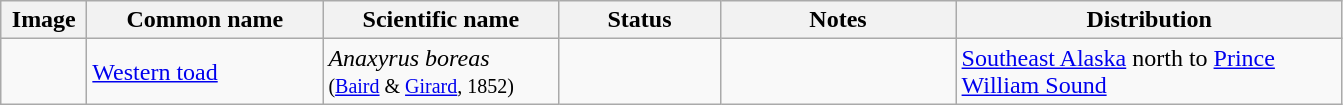<table class="wikitable">
<tr>
<th scope="col" style="width: 50px;">Image</th>
<th scope="col" style="width: 150px;">Common name</th>
<th scope="col" style="width: 150px;">Scientific name</th>
<th scope="col" style="width: 100px;">Status</th>
<th scope="col" style="width: 150px;">Notes</th>
<th scope="col" style="width: 250px;">Distribution</th>
</tr>
<tr>
<td></td>
<td><a href='#'>Western toad</a></td>
<td><em>Anaxyrus boreas</em><br><small>(<a href='#'>Baird</a> & <a href='#'>Girard</a>, 1852)</small></td>
<td></td>
<td></td>
<td><a href='#'>Southeast Alaska</a> north to <a href='#'>Prince William Sound</a></td>
</tr>
</table>
